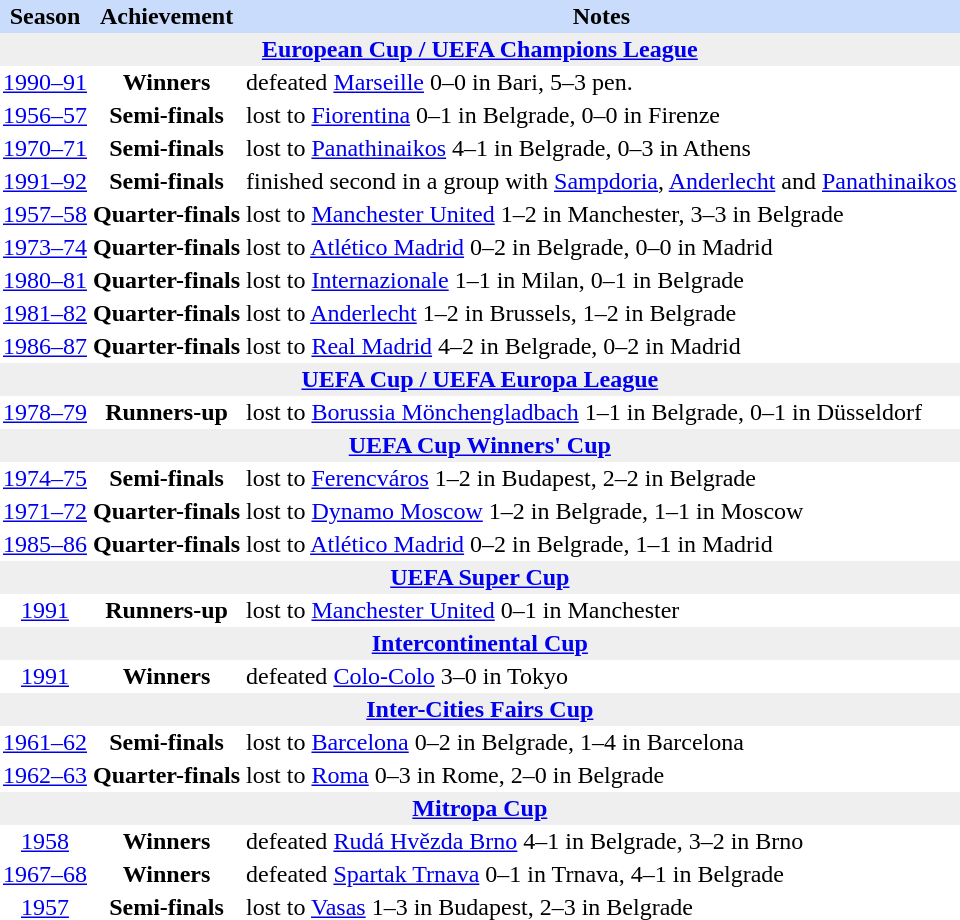<table class="toccolours" border="0" cellpadding="2" cellspacing="0"  style="float:left; margin:0.5em;">
<tr style="background:#cadcfb;">
<th>Season</th>
<th>Achievement</th>
<th>Notes</th>
</tr>
<tr>
<th colspan=4 style="background:#efefef;"><a href='#'>European Cup / UEFA Champions League</a></th>
</tr>
<tr>
<td style="text-align:center;"><a href='#'>1990–91</a></td>
<td style="text-align:center;"><strong>Winners</strong></td>
<td style="text-align:left;">defeated  <a href='#'>Marseille</a> 0–0 in Bari, 5–3 pen.</td>
</tr>
<tr>
<td style="text-align:center;"><a href='#'>1956–57</a></td>
<td style="text-align:center;"><strong>Semi-finals</strong></td>
<td style="text-align:left;">lost to  <a href='#'>Fiorentina</a> 0–1 in Belgrade, 0–0 in Firenze</td>
</tr>
<tr>
<td style="text-align:center;"><a href='#'>1970–71</a></td>
<td style="text-align:center;"><strong>Semi-finals</strong></td>
<td style="text-align:left;">lost to  <a href='#'>Panathinaikos</a> 4–1 in Belgrade, 0–3 in Athens</td>
</tr>
<tr>
<td style="text-align:center;"><a href='#'>1991–92</a></td>
<td style="text-align:center;"><strong>Semi-finals</strong></td>
<td style="text-align:left;">finished second in a group with  <a href='#'>Sampdoria</a>,  <a href='#'>Anderlecht</a> and  <a href='#'>Panathinaikos</a></td>
</tr>
<tr>
<td style="text-align:center;"><a href='#'>1957–58</a></td>
<td style="text-align:center;"><strong>Quarter-finals</strong></td>
<td style="text-align:left;">lost to  <a href='#'>Manchester United</a> 1–2 in Manchester, 3–3 in Belgrade</td>
</tr>
<tr>
<td style="text-align:center;"><a href='#'>1973–74</a></td>
<td style="text-align:center;"><strong>Quarter-finals</strong></td>
<td style="text-align:left;">lost to  <a href='#'>Atlético Madrid</a> 0–2 in Belgrade, 0–0 in Madrid</td>
</tr>
<tr>
<td style="text-align:center;"><a href='#'>1980–81</a></td>
<td style="text-align:center;"><strong>Quarter-finals</strong></td>
<td style="text-align:left;">lost to  <a href='#'>Internazionale</a> 1–1 in Milan, 0–1 in Belgrade</td>
</tr>
<tr>
<td style="text-align:center;"><a href='#'>1981–82</a></td>
<td style="text-align:center;"><strong>Quarter-finals</strong></td>
<td style="text-align:left;">lost to  <a href='#'>Anderlecht</a> 1–2 in Brussels, 1–2 in Belgrade</td>
</tr>
<tr>
<td style="text-align:center;"><a href='#'>1986–87</a></td>
<td style="text-align:center;"><strong>Quarter-finals</strong></td>
<td style="text-align:left;">lost to  <a href='#'>Real Madrid</a> 4–2 in Belgrade, 0–2 in Madrid</td>
</tr>
<tr>
<th colspan=4 style="background:#efefef;"><a href='#'>UEFA Cup / UEFA Europa League</a></th>
</tr>
<tr>
<td style="text-align:center;"><a href='#'>1978–79</a></td>
<td style="text-align:center;"><strong>Runners-up</strong></td>
<td style="text-align:left;">lost to  <a href='#'>Borussia Mönchengladbach</a> 1–1 in Belgrade, 0–1 in Düsseldorf</td>
</tr>
<tr>
<th colspan=4 style="background:#efefef;"><a href='#'>UEFA Cup Winners' Cup</a></th>
</tr>
<tr>
<td style="text-align:center;"><a href='#'>1974–75</a></td>
<td style="text-align:center;"><strong>Semi-finals</strong></td>
<td style="text-align:left;">lost to  <a href='#'>Ferencváros</a> 1–2 in Budapest, 2–2 in Belgrade</td>
</tr>
<tr>
<td style="text-align:center;"><a href='#'>1971–72</a></td>
<td style="text-align:center;"><strong>Quarter-finals</strong></td>
<td style="text-align:left;">lost to  <a href='#'>Dynamo Moscow</a> 1–2 in Belgrade, 1–1 in Moscow</td>
</tr>
<tr>
<td style="text-align:center;"><a href='#'>1985–86</a></td>
<td style="text-align:center;"><strong>Quarter-finals</strong></td>
<td style="text-align:left;">lost to  <a href='#'>Atlético Madrid</a> 0–2 in Belgrade, 1–1 in Madrid</td>
</tr>
<tr>
<th colspan=4 style="background:#efefef;"><a href='#'>UEFA Super Cup</a></th>
</tr>
<tr>
<td style="text-align:center;"><a href='#'>1991</a></td>
<td style="text-align:center;"><strong>Runners-up</strong></td>
<td style="text-align:left;">lost to  <a href='#'>Manchester United</a> 0–1 in Manchester</td>
</tr>
<tr>
<th colspan=4 style="background:#efefef;"><a href='#'>Intercontinental Cup</a></th>
</tr>
<tr>
<td style="text-align:center;"><a href='#'>1991</a></td>
<td style="text-align:center;"><strong>Winners</strong></td>
<td style="text-align:left;">defeated  <a href='#'>Colo-Colo</a> 3–0 in Tokyo</td>
</tr>
<tr>
<th colspan=4 style="background:#efefef;"><a href='#'>Inter-Cities Fairs Cup</a></th>
</tr>
<tr>
<td style="text-align:center;"><a href='#'>1961–62</a></td>
<td style="text-align:center;"><strong>Semi-finals</strong></td>
<td style="text-align:left;">lost to  <a href='#'>Barcelona</a> 0–2 in Belgrade, 1–4 in Barcelona</td>
</tr>
<tr>
<td style="text-align:center;"><a href='#'>1962–63</a></td>
<td style="text-align:center;"><strong>Quarter-finals</strong></td>
<td style="text-align:left;">lost to  <a href='#'>Roma</a> 0–3 in Rome, 2–0 in Belgrade</td>
</tr>
<tr>
<th colspan=4 style="background:#efefef;"><a href='#'>Mitropa Cup</a></th>
</tr>
<tr>
<td style="text-align:center;"><a href='#'>1958</a></td>
<td style="text-align:center;"><strong>Winners</strong></td>
<td style="text-align:left;">defeated  <a href='#'>Rudá Hvězda Brno</a> 4–1 in Belgrade, 3–2 in Brno</td>
</tr>
<tr>
<td style="text-align:center;"><a href='#'>1967–68</a></td>
<td style="text-align:center;"><strong>Winners</strong></td>
<td style="text-align:left;">defeated  <a href='#'>Spartak Trnava</a> 0–1 in Trnava, 4–1 in Belgrade</td>
</tr>
<tr>
<td style="text-align:center;"><a href='#'>1957</a></td>
<td style="text-align:center;"><strong>Semi-finals</strong></td>
<td style="text-align:left;">lost to  <a href='#'>Vasas</a> 1–3 in Budapest, 2–3 in Belgrade</td>
</tr>
</table>
